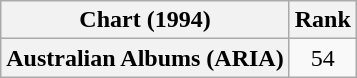<table class="wikitable plainrowheaders">
<tr>
<th>Chart (1994)</th>
<th>Rank</th>
</tr>
<tr>
<th scope="row">Australian Albums (ARIA)</th>
<td align="center">54</td>
</tr>
</table>
